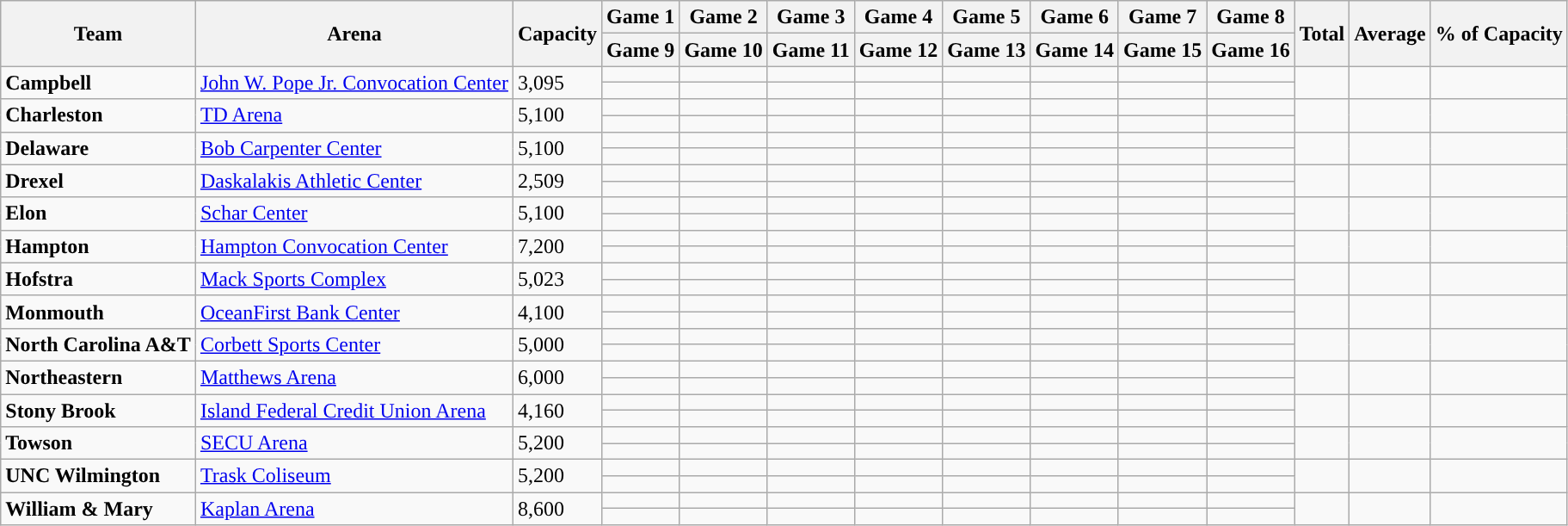<table class="wikitable sortable">
<tr>
<th rowspan="2"><strong>Team</strong></th>
<th rowspan="2"><strong>Arena</strong></th>
<th rowspan="2"><strong>Capacity</strong></th>
<th>Game 1</th>
<th>Game 2</th>
<th>Game 3</th>
<th>Game 4</th>
<th>Game 5</th>
<th>Game 6</th>
<th>Game 7</th>
<th>Game 8</th>
<th rowspan="2"><strong>Total</strong></th>
<th rowspan="2"><strong>Average</strong></th>
<th rowspan="2"><strong>% of Capacity</strong></th>
</tr>
<tr>
<th>Game 9</th>
<th>Game 10</th>
<th>Game 11</th>
<th>Game 12</th>
<th>Game 13</th>
<th>Game 14</th>
<th>Game 15</th>
<th>Game 16</th>
</tr>
<tr>
<td rowspan="2"><strong>Campbell</strong></td>
<td rowspan="2"><a href='#'>John W. Pope Jr. Convocation Center</a></td>
<td rowspan="2">3,095</td>
<td></td>
<td></td>
<td></td>
<td></td>
<td></td>
<td></td>
<td></td>
<td></td>
<td rowspan="2"></td>
<td rowspan="2"></td>
<td rowspan="2"></td>
</tr>
<tr>
<td></td>
<td></td>
<td></td>
<td></td>
<td></td>
<td></td>
<td></td>
<td></td>
</tr>
<tr>
<td rowspan="2"><strong>Charleston</strong></td>
<td rowspan="2"><a href='#'>TD Arena</a></td>
<td rowspan="2">5,100</td>
<td></td>
<td></td>
<td></td>
<td></td>
<td></td>
<td></td>
<td></td>
<td></td>
<td rowspan="2"></td>
<td rowspan="2"></td>
<td rowspan="2"></td>
</tr>
<tr>
<td></td>
<td></td>
<td></td>
<td></td>
<td></td>
<td></td>
<td></td>
<td></td>
</tr>
<tr>
<td rowspan="2"><strong>Delaware</strong></td>
<td rowspan="2"><a href='#'>Bob Carpenter Center</a></td>
<td rowspan="2">5,100</td>
<td></td>
<td></td>
<td></td>
<td></td>
<td></td>
<td></td>
<td></td>
<td></td>
<td rowspan="2"></td>
<td rowspan="2"></td>
<td rowspan="2"></td>
</tr>
<tr>
<td></td>
<td></td>
<td></td>
<td></td>
<td></td>
<td></td>
<td></td>
<td></td>
</tr>
<tr>
<td rowspan="2"><strong>Drexel</strong></td>
<td rowspan="2"><a href='#'>Daskalakis Athletic Center</a></td>
<td rowspan="2">2,509</td>
<td></td>
<td></td>
<td></td>
<td></td>
<td></td>
<td></td>
<td></td>
<td></td>
<td rowspan="2"></td>
<td rowspan="2"></td>
<td rowspan="2"></td>
</tr>
<tr>
<td></td>
<td></td>
<td></td>
<td></td>
<td></td>
<td></td>
<td></td>
<td></td>
</tr>
<tr>
<td rowspan="2"><strong>Elon</strong></td>
<td rowspan="2"><a href='#'>Schar Center</a></td>
<td rowspan="2">5,100</td>
<td></td>
<td></td>
<td></td>
<td></td>
<td></td>
<td></td>
<td></td>
<td></td>
<td rowspan="2"></td>
<td rowspan="2"></td>
<td rowspan="2"></td>
</tr>
<tr>
<td></td>
<td></td>
<td></td>
<td></td>
<td></td>
<td></td>
<td></td>
<td></td>
</tr>
<tr>
<td rowspan="2"><strong>Hampton</strong></td>
<td rowspan="2"><a href='#'>Hampton Convocation Center</a></td>
<td rowspan="2">7,200</td>
<td></td>
<td></td>
<td></td>
<td></td>
<td></td>
<td></td>
<td></td>
<td></td>
<td rowspan="2"></td>
<td rowspan="2"></td>
<td rowspan="2"></td>
</tr>
<tr>
<td></td>
<td></td>
<td></td>
<td></td>
<td></td>
<td></td>
<td></td>
<td></td>
</tr>
<tr>
<td rowspan="2"><strong>Hofstra</strong></td>
<td rowspan="2"><a href='#'>Mack Sports Complex</a></td>
<td rowspan="2">5,023</td>
<td></td>
<td></td>
<td></td>
<td></td>
<td></td>
<td></td>
<td></td>
<td></td>
<td rowspan="2"></td>
<td rowspan="2"></td>
<td rowspan="2"></td>
</tr>
<tr>
<td></td>
<td></td>
<td></td>
<td></td>
<td></td>
<td></td>
<td></td>
<td></td>
</tr>
<tr>
<td rowspan="2"><strong>Monmouth</strong></td>
<td rowspan="2"><a href='#'>OceanFirst Bank Center</a></td>
<td rowspan="2">4,100</td>
<td></td>
<td></td>
<td></td>
<td></td>
<td></td>
<td></td>
<td></td>
<td></td>
<td rowspan="2"></td>
<td rowspan="2"></td>
<td rowspan="2"></td>
</tr>
<tr>
<td></td>
<td></td>
<td></td>
<td></td>
<td></td>
<td></td>
<td></td>
<td></td>
</tr>
<tr>
<td rowspan="2"><strong>North Carolina A&T</strong></td>
<td rowspan="2"><a href='#'>Corbett Sports Center</a></td>
<td rowspan="2">5,000</td>
<td></td>
<td></td>
<td></td>
<td></td>
<td></td>
<td></td>
<td></td>
<td></td>
<td rowspan="2"></td>
<td rowspan="2"></td>
<td rowspan="2"></td>
</tr>
<tr>
<td></td>
<td></td>
<td></td>
<td></td>
<td></td>
<td></td>
<td></td>
<td></td>
</tr>
<tr>
<td rowspan="2"><strong>Northeastern</strong></td>
<td rowspan="2"><a href='#'>Matthews Arena</a></td>
<td rowspan="2">6,000</td>
<td></td>
<td></td>
<td></td>
<td></td>
<td></td>
<td></td>
<td></td>
<td></td>
<td rowspan="2"></td>
<td rowspan="2"></td>
<td rowspan="2"></td>
</tr>
<tr>
<td></td>
<td></td>
<td></td>
<td></td>
<td></td>
<td></td>
<td></td>
<td></td>
</tr>
<tr>
<td rowspan="2"><strong>Stony Brook</strong></td>
<td rowspan="2"><a href='#'>Island Federal Credit Union Arena</a></td>
<td rowspan="2">4,160</td>
<td></td>
<td></td>
<td></td>
<td></td>
<td></td>
<td></td>
<td></td>
<td></td>
<td rowspan="2"></td>
<td rowspan="2"></td>
<td rowspan="2"></td>
</tr>
<tr>
<td></td>
<td></td>
<td></td>
<td></td>
<td></td>
<td></td>
<td></td>
<td></td>
</tr>
<tr>
<td rowspan="2"><strong>Towson</strong></td>
<td rowspan="2"><a href='#'>SECU Arena</a></td>
<td rowspan="2">5,200</td>
<td></td>
<td></td>
<td></td>
<td></td>
<td></td>
<td></td>
<td></td>
<td></td>
<td rowspan="2"></td>
<td rowspan="2"></td>
<td rowspan="2"></td>
</tr>
<tr>
<td></td>
<td></td>
<td></td>
<td></td>
<td></td>
<td></td>
<td></td>
<td></td>
</tr>
<tr>
<td rowspan="2"><strong>UNC Wilmington</strong></td>
<td rowspan="2"><a href='#'>Trask Coliseum</a></td>
<td rowspan="2">5,200</td>
<td></td>
<td></td>
<td></td>
<td></td>
<td></td>
<td></td>
<td></td>
<td></td>
<td rowspan="2"></td>
<td rowspan="2"></td>
<td rowspan="2"></td>
</tr>
<tr>
<td></td>
<td></td>
<td></td>
<td></td>
<td></td>
<td></td>
<td></td>
<td></td>
</tr>
<tr>
<td rowspan="2"><strong>William & Mary</strong></td>
<td rowspan="2"><a href='#'>Kaplan Arena</a></td>
<td rowspan="2">8,600</td>
<td></td>
<td></td>
<td></td>
<td></td>
<td></td>
<td></td>
<td></td>
<td></td>
<td rowspan="2"></td>
<td rowspan="2"></td>
<td rowspan="2"></td>
</tr>
<tr>
<td></td>
<td></td>
<td></td>
<td></td>
<td></td>
<td></td>
<td></td>
<td></td>
</tr>
</table>
